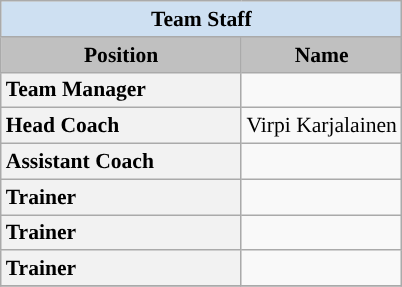<table class="wikitable" style="text-align:left; font-size:90%;">
<tr>
<th style=background:#CEE0F2 colspan=2><span>Team Staff</span></th>
</tr>
<tr>
<th width=60% style="background:silver;">Position</th>
<th style="background:silver;">Name</th>
</tr>
<tr>
<th style="text-align:left;">Team Manager</th>
<td></td>
</tr>
<tr>
<th style="text-align:left;">Head Coach</th>
<td>Virpi Karjalainen</td>
</tr>
<tr>
<th style="text-align:left;">Assistant Coach</th>
<td></td>
</tr>
<tr>
<th style="text-align:left;">Trainer</th>
<td></td>
</tr>
<tr>
<th style="text-align:left;">Trainer</th>
<td></td>
</tr>
<tr>
<th style="text-align:left;">Trainer</th>
<td></td>
</tr>
<tr>
</tr>
</table>
